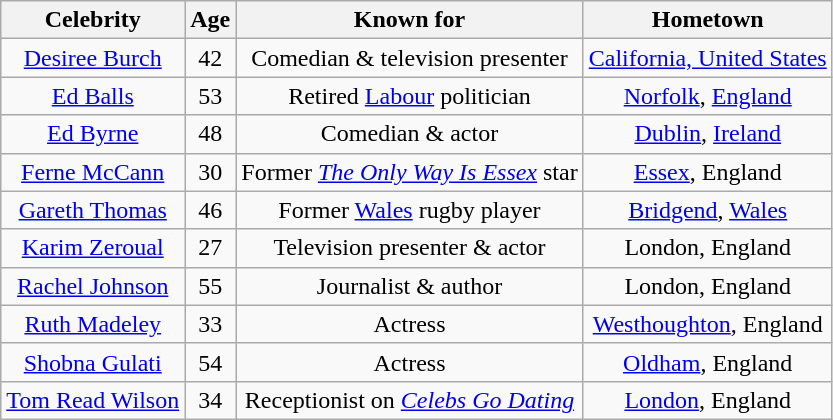<table class="wikitable" style="text-align:center">
<tr>
<th>Celebrity</th>
<th>Age</th>
<th>Known for</th>
<th>Hometown</th>
</tr>
<tr>
<td><a href='#'>Desiree Burch</a></td>
<td>42</td>
<td>Comedian & television presenter</td>
<td><a href='#'>California, United States</a></td>
</tr>
<tr>
<td><a href='#'>Ed Balls</a></td>
<td>53</td>
<td>Retired <a href='#'>Labour</a> politician</td>
<td><a href='#'>Norfolk</a>, <a href='#'>England</a></td>
</tr>
<tr>
<td><a href='#'>Ed Byrne</a></td>
<td>48</td>
<td>Comedian & actor</td>
<td><a href='#'>Dublin</a>, <a href='#'>Ireland</a></td>
</tr>
<tr>
<td><a href='#'>Ferne McCann</a></td>
<td>30</td>
<td>Former <em><a href='#'>The Only Way Is Essex</a></em> star</td>
<td><a href='#'>Essex</a>, England</td>
</tr>
<tr>
<td><a href='#'>Gareth Thomas</a></td>
<td>46</td>
<td>Former <a href='#'>Wales</a> rugby player</td>
<td><a href='#'>Bridgend</a>, <a href='#'>Wales</a></td>
</tr>
<tr>
<td><a href='#'>Karim Zeroual</a></td>
<td>27</td>
<td>Television presenter & actor</td>
<td>London, England</td>
</tr>
<tr>
<td><a href='#'>Rachel Johnson</a></td>
<td>55</td>
<td>Journalist & author</td>
<td>London, England</td>
</tr>
<tr>
<td><a href='#'>Ruth Madeley</a></td>
<td>33</td>
<td>Actress</td>
<td><a href='#'>Westhoughton</a>, England</td>
</tr>
<tr>
<td><a href='#'>Shobna Gulati</a></td>
<td>54</td>
<td>Actress</td>
<td><a href='#'>Oldham</a>, England</td>
</tr>
<tr>
<td><a href='#'>Tom Read Wilson</a></td>
<td>34</td>
<td>Receptionist on <em><a href='#'>Celebs Go Dating</a></em></td>
<td><a href='#'>London</a>, England</td>
</tr>
</table>
